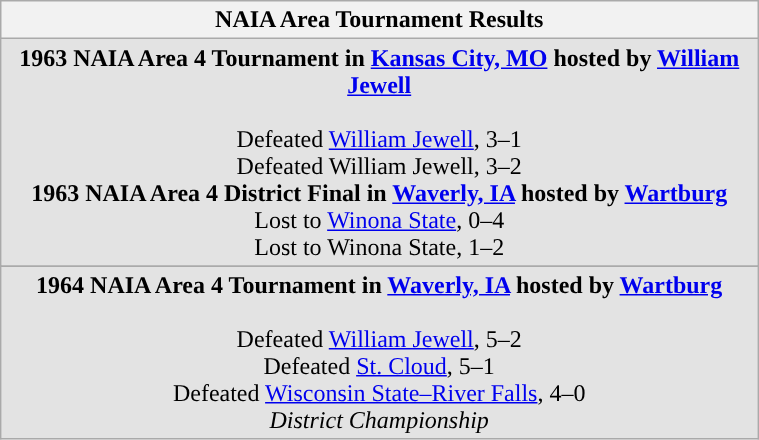<table Class="wikitable" width="40%">
<tr>
<th>NAIA Area Tournament Results</th>
</tr>
<tr style="background: #e3e3e3;">
<td align="center"><strong>1963 NAIA Area 4 Tournament in <a href='#'>Kansas City, MO</a> hosted by <a href='#'>William Jewell</a></strong><br><br>Defeated <a href='#'>William Jewell</a>, 3–1<br>
Defeated William Jewell, 3–2<br>
<strong>1963 NAIA Area 4 District Final in <a href='#'>Waverly, IA</a> hosted by <a href='#'>Wartburg</a></strong><br>
Lost to  <a href='#'>Winona State</a>, 0–4<br>
Lost to  Winona State, 1–2<br></td>
</tr>
<tr>
</tr>
<tr style="background: #e3e3e3;">
<td align="center"><strong>1964 NAIA Area 4 Tournament in <a href='#'>Waverly, IA</a> hosted by <a href='#'>Wartburg</a></strong><br><br>Defeated <a href='#'>William Jewell</a>, 5–2<br>
Defeated <a href='#'>St. Cloud</a>, 5–1<br>
Defeated <a href='#'>Wisconsin State–River Falls</a>, 4–0<br>
<em>District Championship</em></td>
</tr>
</table>
